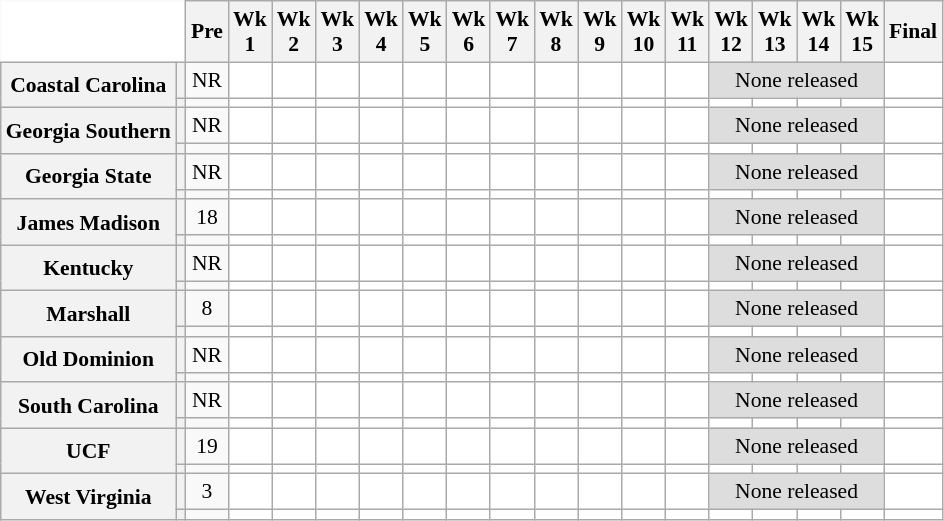<table class="wikitable" style="white-space:nowrap;font-size:90%;text-align:center;">
<tr>
<th colspan=2 style="background:white; border-top-style:hidden; border-left-style:hidden;"> </th>
<th>Pre</th>
<th>Wk<br> 1</th>
<th>Wk<br>2</th>
<th>Wk<br>3</th>
<th>Wk<br>4</th>
<th>Wk<br>5</th>
<th>Wk<br>6</th>
<th>Wk<br>7</th>
<th>Wk<br>8</th>
<th>Wk<br>9</th>
<th>Wk<br>10</th>
<th>Wk<br>11</th>
<th>Wk<br>12</th>
<th>Wk<br>13</th>
<th>Wk<br>14</th>
<th>Wk<br>15</th>
<th>Final</th>
</tr>
<tr>
<th rowspan=2 style=>Coastal Carolina</th>
<th></th>
<td>NR</td>
<td style="background:#FFF;"></td>
<td style="background:#FFF;"></td>
<td style="background:#FFF;"></td>
<td style="background:#FFF;"></td>
<td style="background:#FFF;"></td>
<td style="background:#FFF;"></td>
<td style="background:#FFF;"></td>
<td style="background:#FFF;"></td>
<td style="background:#FFF;"></td>
<td style="background:#FFF;"></td>
<td style="background:#FFF;"></td>
<td colspan="4" style="background:#DDD;">None released</td>
<td style="background:#FFF;"></td>
</tr>
<tr>
<th></th>
<td></td>
<td style="background:#FFF;"></td>
<td style="background:#FFF;"></td>
<td style="background:#FFF;"></td>
<td style="background:#FFF;"></td>
<td style="background:#FFF;"></td>
<td style="background:#FFF;"></td>
<td style="background:#FFF;"></td>
<td style="background:#FFF;"></td>
<td style="background:#FFF;"></td>
<td style="background:#FFF;"></td>
<td style="background:#FFF;"></td>
<td style="background:#FFF;"></td>
<td style="background:#FFF;"></td>
<td style="background:#FFF;"></td>
<td style="background:#FFF;"></td>
<td style="background:#FFF;"></td>
</tr>
<tr>
<th rowspan=2 style=>Georgia Southern</th>
<th></th>
<td>NR</td>
<td style="background:#FFF;"></td>
<td style="background:#FFF;"></td>
<td style="background:#FFF;"></td>
<td style="background:#FFF;"></td>
<td style="background:#FFF;"></td>
<td style="background:#FFF;"></td>
<td style="background:#FFF;"></td>
<td style="background:#FFF;"></td>
<td style="background:#FFF;"></td>
<td style="background:#FFF;"></td>
<td style="background:#FFF;"></td>
<td colspan="4" style="background:#DDD;">None released</td>
<td style="background:#FFF;"></td>
</tr>
<tr>
<th></th>
<td></td>
<td style="background:#FFF;"></td>
<td style="background:#FFF;"></td>
<td style="background:#FFF;"></td>
<td style="background:#FFF;"></td>
<td style="background:#FFF;"></td>
<td style="background:#FFF;"></td>
<td style="background:#FFF;"></td>
<td style="background:#FFF;"></td>
<td style="background:#FFF;"></td>
<td style="background:#FFF;"></td>
<td style="background:#FFF;"></td>
<td style="background:#FFF;"></td>
<td style="background:#FFF;"></td>
<td style="background:#FFF;"></td>
<td style="background:#FFF;"></td>
<td style="background:#FFF;"></td>
</tr>
<tr>
<th rowspan=2 style=>Georgia State</th>
<th></th>
<td>NR</td>
<td style="background:#FFF;"></td>
<td style="background:#FFF;"></td>
<td style="background:#FFF;"></td>
<td style="background:#FFF;"></td>
<td style="background:#FFF;"></td>
<td style="background:#FFF;"></td>
<td style="background:#FFF;"></td>
<td style="background:#FFF;"></td>
<td style="background:#FFF;"></td>
<td style="background:#FFF;"></td>
<td style="background:#FFF;"></td>
<td colspan="4" style="background:#DDD;">None released</td>
<td style="background:#FFF;"></td>
</tr>
<tr>
<th></th>
<td></td>
<td style="background:#FFF;"></td>
<td style="background:#FFF;"></td>
<td style="background:#FFF;"></td>
<td style="background:#FFF;"></td>
<td style="background:#FFF;"></td>
<td style="background:#FFF;"></td>
<td style="background:#FFF;"></td>
<td style="background:#FFF;"></td>
<td style="background:#FFF;"></td>
<td style="background:#FFF;"></td>
<td style="background:#FFF;"></td>
<td style="background:#FFF;"></td>
<td style="background:#FFF;"></td>
<td style="background:#FFF;"></td>
<td style="background:#FFF;"></td>
<td style="background:#FFF;"></td>
</tr>
<tr>
<th rowspan=2 style=>James Madison</th>
<th></th>
<td>18</td>
<td style="background:#FFF;"></td>
<td style="background:#FFF;"></td>
<td style="background:#FFF;"></td>
<td style="background:#FFF;"></td>
<td style="background:#FFF;"></td>
<td style="background:#FFF;"></td>
<td style="background:#FFF;"></td>
<td style="background:#FFF;"></td>
<td style="background:#FFF;"></td>
<td style="background:#FFF;"></td>
<td style="background:#FFF;"></td>
<td colspan="4" style="background:#DDD;">None released</td>
<td style="background:#FFF;"></td>
</tr>
<tr>
<th></th>
<td></td>
<td style="background:#FFF;"></td>
<td style="background:#FFF;"></td>
<td style="background:#FFF;"></td>
<td style="background:#FFF;"></td>
<td style="background:#FFF;"></td>
<td style="background:#FFF;"></td>
<td style="background:#FFF;"></td>
<td style="background:#FFF;"></td>
<td style="background:#FFF;"></td>
<td style="background:#FFF;"></td>
<td style="background:#FFF;"></td>
<td style="background:#FFF;"></td>
<td style="background:#FFF;"></td>
<td style="background:#FFF;"></td>
<td style="background:#FFF;"></td>
<td style="background:#FFF;"></td>
</tr>
<tr>
<th rowspan=2 style=>Kentucky</th>
<th></th>
<td>NR</td>
<td style="background:#FFF;"></td>
<td style="background:#FFF;"></td>
<td style="background:#FFF;"></td>
<td style="background:#FFF;"></td>
<td style="background:#FFF;"></td>
<td style="background:#FFF;"></td>
<td style="background:#FFF;"></td>
<td style="background:#FFF;"></td>
<td style="background:#FFF;"></td>
<td style="background:#FFF;"></td>
<td style="background:#FFF;"></td>
<td colspan="4" style="background:#DDD;">None released</td>
<td style="background:#FFF;"></td>
</tr>
<tr>
<th></th>
<td></td>
<td style="background:#FFF;"></td>
<td style="background:#FFF;"></td>
<td style="background:#FFF;"></td>
<td style="background:#FFF;"></td>
<td style="background:#FFF;"></td>
<td style="background:#FFF;"></td>
<td style="background:#FFF;"></td>
<td style="background:#FFF;"></td>
<td style="background:#FFF;"></td>
<td style="background:#FFF;"></td>
<td style="background:#FFF;"></td>
<td style="background:#FFF;"></td>
<td style="background:#FFF;"></td>
<td style="background:#FFF;"></td>
<td style="background:#FFF;"></td>
<td style="background:#FFF;"></td>
</tr>
<tr>
<th rowspan=2 style=>Marshall</th>
<th></th>
<td>8</td>
<td style="background:#FFF;"></td>
<td style="background:#FFF;"></td>
<td style="background:#FFF;"></td>
<td style="background:#FFF;"></td>
<td style="background:#FFF;"></td>
<td style="background:#FFF;"></td>
<td style="background:#FFF;"></td>
<td style="background:#FFF;"></td>
<td style="background:#FFF;"></td>
<td style="background:#FFF;"></td>
<td style="background:#FFF;"></td>
<td colspan="4" style="background:#DDD;">None released</td>
<td style="background:#FFF;"></td>
</tr>
<tr>
<th></th>
<td></td>
<td style="background:#FFF;"></td>
<td style="background:#FFF;"></td>
<td style="background:#FFF;"></td>
<td style="background:#FFF;"></td>
<td style="background:#FFF;"></td>
<td style="background:#FFF;"></td>
<td style="background:#FFF;"></td>
<td style="background:#FFF;"></td>
<td style="background:#FFF;"></td>
<td style="background:#FFF;"></td>
<td style="background:#FFF;"></td>
<td style="background:#FFF;"></td>
<td style="background:#FFF;"></td>
<td style="background:#FFF;"></td>
<td style="background:#FFF;"></td>
<td style="background:#FFF;"></td>
</tr>
<tr>
<th rowspan=2 style=>Old Dominion</th>
<th></th>
<td>NR</td>
<td style="background:#FFF;"></td>
<td style="background:#FFF;"></td>
<td style="background:#FFF;"></td>
<td style="background:#FFF;"></td>
<td style="background:#FFF;"></td>
<td style="background:#FFF;"></td>
<td style="background:#FFF;"></td>
<td style="background:#FFF;"></td>
<td style="background:#FFF;"></td>
<td style="background:#FFF;"></td>
<td style="background:#FFF;"></td>
<td colspan="4" style="background:#DDD;">None released</td>
<td style="background:#FFF;"></td>
</tr>
<tr>
<th></th>
<td></td>
<td style="background:#FFF;"></td>
<td style="background:#FFF;"></td>
<td style="background:#FFF;"></td>
<td style="background:#FFF;"></td>
<td style="background:#FFF;"></td>
<td style="background:#FFF;"></td>
<td style="background:#FFF;"></td>
<td style="background:#FFF;"></td>
<td style="background:#FFF;"></td>
<td style="background:#FFF;"></td>
<td style="background:#FFF;"></td>
<td style="background:#FFF;"></td>
<td style="background:#FFF;"></td>
<td style="background:#FFF;"></td>
<td style="background:#FFF;"></td>
<td style="background:#FFF;"></td>
</tr>
<tr>
<th rowspan=2 style=>South Carolina</th>
<th></th>
<td>NR</td>
<td style="background:#FFF;"></td>
<td style="background:#FFF;"></td>
<td style="background:#FFF;"></td>
<td style="background:#FFF;"></td>
<td style="background:#FFF;"></td>
<td style="background:#FFF;"></td>
<td style="background:#FFF;"></td>
<td style="background:#FFF;"></td>
<td style="background:#FFF;"></td>
<td style="background:#FFF;"></td>
<td style="background:#FFF;"></td>
<td colspan="4" style="background:#DDD;">None released</td>
<td style="background:#FFF;"></td>
</tr>
<tr>
<th></th>
<td></td>
<td style="background:#FFF;"></td>
<td style="background:#FFF;"></td>
<td style="background:#FFF;"></td>
<td style="background:#FFF;"></td>
<td style="background:#FFF;"></td>
<td style="background:#FFF;"></td>
<td style="background:#FFF;"></td>
<td style="background:#FFF;"></td>
<td style="background:#FFF;"></td>
<td style="background:#FFF;"></td>
<td style="background:#FFF;"></td>
<td style="background:#FFF;"></td>
<td style="background:#FFF;"></td>
<td style="background:#FFF;"></td>
<td style="background:#FFF;"></td>
<td style="background:#FFF;"></td>
</tr>
<tr N>
<th rowspan=2 style=>UCF</th>
<th></th>
<td>19</td>
<td style="background:#FFF;"></td>
<td style="background:#FFF;"></td>
<td style="background:#FFF;"></td>
<td style="background:#FFF;"></td>
<td style="background:#FFF;"></td>
<td style="background:#FFF;"></td>
<td style="background:#FFF;"></td>
<td style="background:#FFF;"></td>
<td style="background:#FFF;"></td>
<td style="background:#FFF;"></td>
<td style="background:#FFF;"></td>
<td colspan="4" style="background:#DDD;">None released</td>
<td style="background:#FFF;"></td>
</tr>
<tr>
<th></th>
<td></td>
<td style="background:#FFF;"></td>
<td style="background:#FFF;"></td>
<td style="background:#FFF;"></td>
<td style="background:#FFF;"></td>
<td style="background:#FFF;"></td>
<td style="background:#FFF;"></td>
<td style="background:#FFF;"></td>
<td style="background:#FFF;"></td>
<td style="background:#FFF;"></td>
<td style="background:#FFF;"></td>
<td style="background:#FFF;"></td>
<td style="background:#FFF;"></td>
<td style="background:#FFF;"></td>
<td style="background:#FFF;"></td>
<td style="background:#FFF;"></td>
<td style="background:#FFF;"></td>
</tr>
<tr>
<th rowspan=2 style=>West Virginia</th>
<th></th>
<td>3</td>
<td style="background:#FFF;"></td>
<td style="background:#FFF;"></td>
<td style="background:#FFF;"></td>
<td style="background:#FFF;"></td>
<td style="background:#FFF;"></td>
<td style="background:#FFF;"></td>
<td style="background:#FFF;"></td>
<td style="background:#FFF;"></td>
<td style="background:#FFF;"></td>
<td style="background:#FFF;"></td>
<td style="background:#FFF;"></td>
<td colspan="4" style="background:#DDD;">None released</td>
<td style="background:#FFF;"></td>
</tr>
<tr>
<th></th>
<td></td>
<td style="background:#FFF;"></td>
<td style="background:#FFF;"></td>
<td style="background:#FFF;"></td>
<td style="background:#FFF;"></td>
<td style="background:#FFF;"></td>
<td style="background:#FFF;"></td>
<td style="background:#FFF;"></td>
<td style="background:#FFF;"></td>
<td style="background:#FFF;"></td>
<td style="background:#FFF;"></td>
<td style="background:#FFF;"></td>
<td style="background:#FFF;"></td>
<td style="background:#FFF;"></td>
<td style="background:#FFF;"></td>
<td style="background:#FFF;"></td>
<td style="background:#FFF;"></td>
</tr>
</table>
